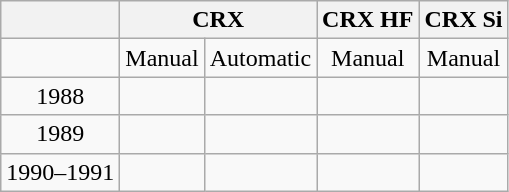<table class="wikitable" Style="text-align:center">
<tr>
<th></th>
<th Colspan="2">CRX</th>
<th>CRX HF</th>
<th>CRX Si</th>
</tr>
<tr>
<td></td>
<td>Manual</td>
<td>Automatic</td>
<td>Manual</td>
<td>Manual</td>
</tr>
<tr>
<td>1988</td>
<td></td>
<td></td>
<td></td>
<td></td>
</tr>
<tr>
<td>1989</td>
<td></td>
<td></td>
<td></td>
<td></td>
</tr>
<tr>
<td>1990–1991</td>
<td></td>
<td></td>
<td></td>
<td></td>
</tr>
</table>
